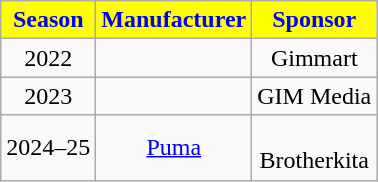<table class="wikitable" style="text-align:center;margin-left:1em;float:center">
<tr>
<th style="background:yellow; color:Blue;">Season</th>
<th style="background:yellow; color:Blue;">Manufacturer</th>
<th style="background:yellow; color:Blue;">Sponsor</th>
</tr>
<tr>
<td>2022</td>
<td></td>
<td>Gimmart</td>
</tr>
<tr>
<td>2023</td>
<td></td>
<td>GIM Media <br> </td>
</tr>
<tr>
<td>2024–25</td>
<td><a href='#'>Puma</a></td>
<td> <br> Brotherkita</td>
</tr>
</table>
